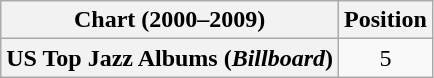<table class="wikitable plainrowheaders" style="text-align:center">
<tr>
<th scope="col">Chart (2000–2009)</th>
<th scope="col">Position</th>
</tr>
<tr>
<th scope="row">US Top Jazz Albums (<em>Billboard</em>)</th>
<td>5</td>
</tr>
</table>
